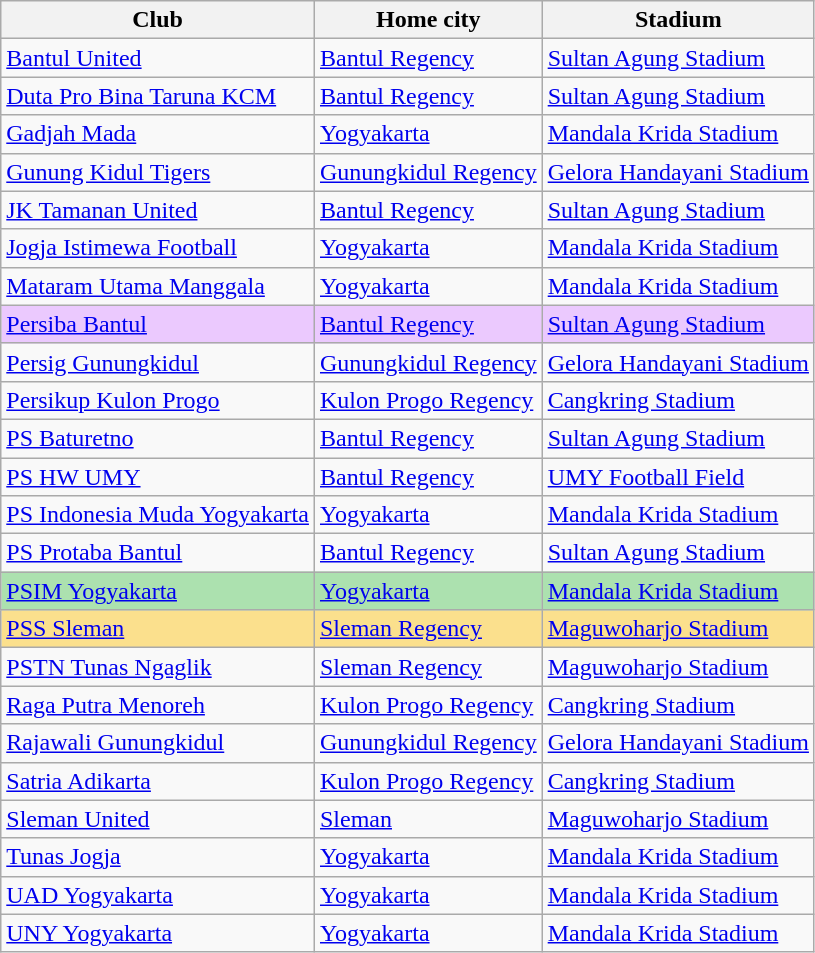<table class="wikitable sortable">
<tr>
<th>Club</th>
<th>Home city</th>
<th>Stadium</th>
</tr>
<tr>
<td><a href='#'>Bantul United</a></td>
<td><a href='#'>Bantul Regency</a></td>
<td><a href='#'>Sultan Agung Stadium</a></td>
</tr>
<tr>
<td><a href='#'>Duta Pro Bina Taruna KCM</a></td>
<td><a href='#'>Bantul Regency</a></td>
<td><a href='#'>Sultan Agung Stadium</a></td>
</tr>
<tr>
<td><a href='#'>Gadjah Mada</a></td>
<td><a href='#'>Yogyakarta</a></td>
<td><a href='#'>Mandala Krida Stadium</a></td>
</tr>
<tr>
<td><a href='#'>Gunung Kidul Tigers</a></td>
<td><a href='#'>Gunungkidul Regency</a></td>
<td><a href='#'>Gelora Handayani Stadium</a></td>
</tr>
<tr>
<td><a href='#'>JK Tamanan United</a></td>
<td><a href='#'>Bantul Regency</a></td>
<td><a href='#'>Sultan Agung Stadium</a></td>
</tr>
<tr>
<td><a href='#'>Jogja Istimewa Football</a></td>
<td><a href='#'>Yogyakarta</a></td>
<td><a href='#'>Mandala Krida Stadium</a></td>
</tr>
<tr>
<td><a href='#'>Mataram Utama Manggala</a></td>
<td><a href='#'>Yogyakarta</a></td>
<td><a href='#'>Mandala Krida Stadium</a></td>
</tr>
<tr style="background:#ebc9fe;">
<td><a href='#'>Persiba Bantul</a></td>
<td><a href='#'>Bantul Regency</a></td>
<td><a href='#'>Sultan Agung Stadium</a></td>
</tr>
<tr>
<td><a href='#'>Persig Gunungkidul</a></td>
<td><a href='#'>Gunungkidul Regency</a></td>
<td><a href='#'>Gelora Handayani Stadium</a></td>
</tr>
<tr>
<td><a href='#'>Persikup Kulon Progo</a></td>
<td><a href='#'>Kulon Progo Regency</a></td>
<td><a href='#'>Cangkring Stadium</a></td>
</tr>
<tr>
<td><a href='#'>PS Baturetno</a></td>
<td><a href='#'>Bantul Regency</a></td>
<td><a href='#'>Sultan Agung Stadium</a></td>
</tr>
<tr>
<td><a href='#'>PS HW UMY</a></td>
<td><a href='#'>Bantul Regency</a></td>
<td><a href='#'>UMY Football Field</a></td>
</tr>
<tr>
<td><a href='#'>PS Indonesia Muda Yogyakarta</a></td>
<td><a href='#'>Yogyakarta</a></td>
<td><a href='#'>Mandala Krida Stadium</a></td>
</tr>
<tr>
<td><a href='#'>PS Protaba Bantul</a></td>
<td><a href='#'>Bantul Regency</a></td>
<td><a href='#'>Sultan Agung Stadium</a></td>
</tr>
<tr style="background:#ace1af;">
<td><a href='#'>PSIM Yogyakarta</a></td>
<td><a href='#'>Yogyakarta</a></td>
<td><a href='#'>Mandala Krida Stadium</a></td>
</tr>
<tr style="background:#fbe08d;">
<td><a href='#'>PSS Sleman</a></td>
<td><a href='#'>Sleman Regency</a></td>
<td><a href='#'>Maguwoharjo Stadium</a></td>
</tr>
<tr>
<td><a href='#'>PSTN Tunas Ngaglik</a></td>
<td><a href='#'>Sleman Regency</a></td>
<td><a href='#'>Maguwoharjo Stadium</a></td>
</tr>
<tr>
<td><a href='#'>Raga Putra Menoreh</a></td>
<td><a href='#'>Kulon Progo Regency</a></td>
<td><a href='#'>Cangkring Stadium</a></td>
</tr>
<tr>
<td><a href='#'>Rajawali Gunungkidul</a></td>
<td><a href='#'>Gunungkidul Regency</a></td>
<td><a href='#'>Gelora Handayani Stadium</a></td>
</tr>
<tr>
<td><a href='#'>Satria Adikarta</a></td>
<td><a href='#'>Kulon Progo Regency</a></td>
<td><a href='#'>Cangkring Stadium</a></td>
</tr>
<tr>
<td><a href='#'>Sleman United</a></td>
<td><a href='#'>Sleman</a></td>
<td><a href='#'>Maguwoharjo Stadium</a></td>
</tr>
<tr>
<td><a href='#'>Tunas Jogja</a></td>
<td><a href='#'>Yogyakarta</a></td>
<td><a href='#'>Mandala Krida Stadium</a></td>
</tr>
<tr>
<td><a href='#'>UAD Yogyakarta</a></td>
<td><a href='#'>Yogyakarta</a></td>
<td><a href='#'>Mandala Krida Stadium</a></td>
</tr>
<tr>
<td><a href='#'>UNY Yogyakarta</a></td>
<td><a href='#'>Yogyakarta</a></td>
<td><a href='#'>Mandala Krida Stadium</a></td>
</tr>
</table>
